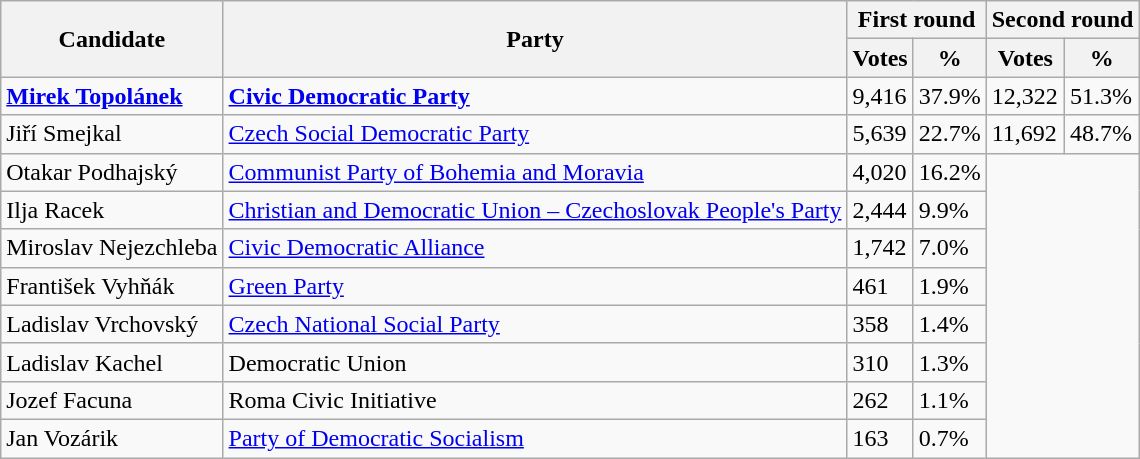<table class=wikitable>
<tr>
<th rowspan=2>Candidate</th>
<th rowspan=2>Party</th>
<th colspan=2>First round</th>
<th colspan=2>Second round</th>
</tr>
<tr>
<th>Votes</th>
<th>%</th>
<th>Votes</th>
<th>%</th>
</tr>
<tr>
<td><strong><a href='#'>Mirek Topolánek</a></strong></td>
<td><strong><a href='#'>Civic Democratic Party</a></strong></td>
<td>9,416</td>
<td>37.9%</td>
<td>12,322</td>
<td>51.3%</td>
</tr>
<tr>
<td>Jiří Smejkal</td>
<td><a href='#'>Czech Social Democratic Party</a></td>
<td>5,639</td>
<td>22.7%</td>
<td>11,692</td>
<td>48.7%</td>
</tr>
<tr>
<td>Otakar Podhajský</td>
<td><a href='#'>Communist Party of Bohemia and Moravia</a></td>
<td>4,020</td>
<td>16.2%</td>
<td colspan=2 rowspan=8></td>
</tr>
<tr>
<td>Ilja Racek</td>
<td><a href='#'>Christian and Democratic Union – Czechoslovak People's Party</a></td>
<td>2,444</td>
<td>9.9%</td>
</tr>
<tr>
<td>Miroslav Nejezchleba</td>
<td><a href='#'>Civic Democratic Alliance</a></td>
<td>1,742</td>
<td>7.0%</td>
</tr>
<tr>
<td>František Vyhňák</td>
<td><a href='#'>Green Party</a></td>
<td>461</td>
<td>1.9%</td>
</tr>
<tr>
<td>Ladislav Vrchovský</td>
<td><a href='#'>Czech National Social Party</a></td>
<td>358</td>
<td>1.4%</td>
</tr>
<tr>
<td>Ladislav Kachel</td>
<td>Democratic Union</td>
<td>310</td>
<td>1.3%</td>
</tr>
<tr>
<td>Jozef Facuna</td>
<td>Roma Civic Initiative</td>
<td>262</td>
<td>1.1%</td>
</tr>
<tr>
<td>Jan Vozárik</td>
<td><a href='#'>Party of Democratic Socialism</a></td>
<td>163</td>
<td>0.7%</td>
</tr>
</table>
